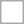<table style="border:solid 1px #aaa;" cellpadding="7" cellspacing="0" class="floatleft">
<tr>
<td></td>
</tr>
</table>
